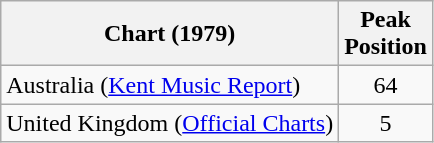<table class="wikitable">
<tr>
<th align="left">Chart (1979)</th>
<th align="left">Peak <br> Position</th>
</tr>
<tr>
<td>Australia (<a href='#'>Kent Music Report</a>)</td>
<td align="center">64</td>
</tr>
<tr>
<td>United Kingdom (<a href='#'>Official Charts</a>)</td>
<td align="center">5</td>
</tr>
</table>
